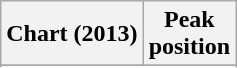<table class="wikitable sortable">
<tr>
<th>Chart (2013)</th>
<th>Peak<br>position</th>
</tr>
<tr>
</tr>
<tr>
</tr>
</table>
